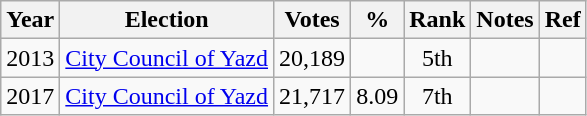<table class="wikitable" style="text-align:center;">
<tr>
<th>Year</th>
<th>Election</th>
<th>Votes</th>
<th>%</th>
<th>Rank</th>
<th>Notes</th>
<th>Ref</th>
</tr>
<tr>
<td>2013</td>
<td><a href='#'>City Council of Yazd</a></td>
<td>20,189</td>
<td></td>
<td>5th</td>
<td></td>
<td></td>
</tr>
<tr>
<td>2017</td>
<td><a href='#'>City Council of Yazd</a></td>
<td> 21,717</td>
<td>8.09</td>
<td>7th</td>
<td></td>
<td></td>
</tr>
</table>
